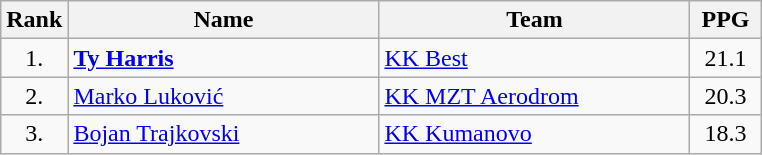<table | class="wikitable sortable" style="text-align: center;">
<tr>
<th>Rank</th>
<th width=200>Name</th>
<th width=200>Team</th>
<th width=40>PPG</th>
</tr>
<tr>
<td>1.</td>
<td align="left"> <strong><a href='#'>Ty Harris</a></strong></td>
<td align="left"><a href='#'>KK Best</a></td>
<td>21.1</td>
</tr>
<tr>
<td>2.</td>
<td align="left"> <a href='#'>Marko Luković</a></td>
<td align="left"><a href='#'>KK MZT Aerodrom</a></td>
<td>20.3</td>
</tr>
<tr>
<td>3.</td>
<td align="left"> <a href='#'>Bojan Trajkovski</a></td>
<td align="left"><a href='#'>KK Kumanovo</a></td>
<td>18.3</td>
</tr>
</table>
